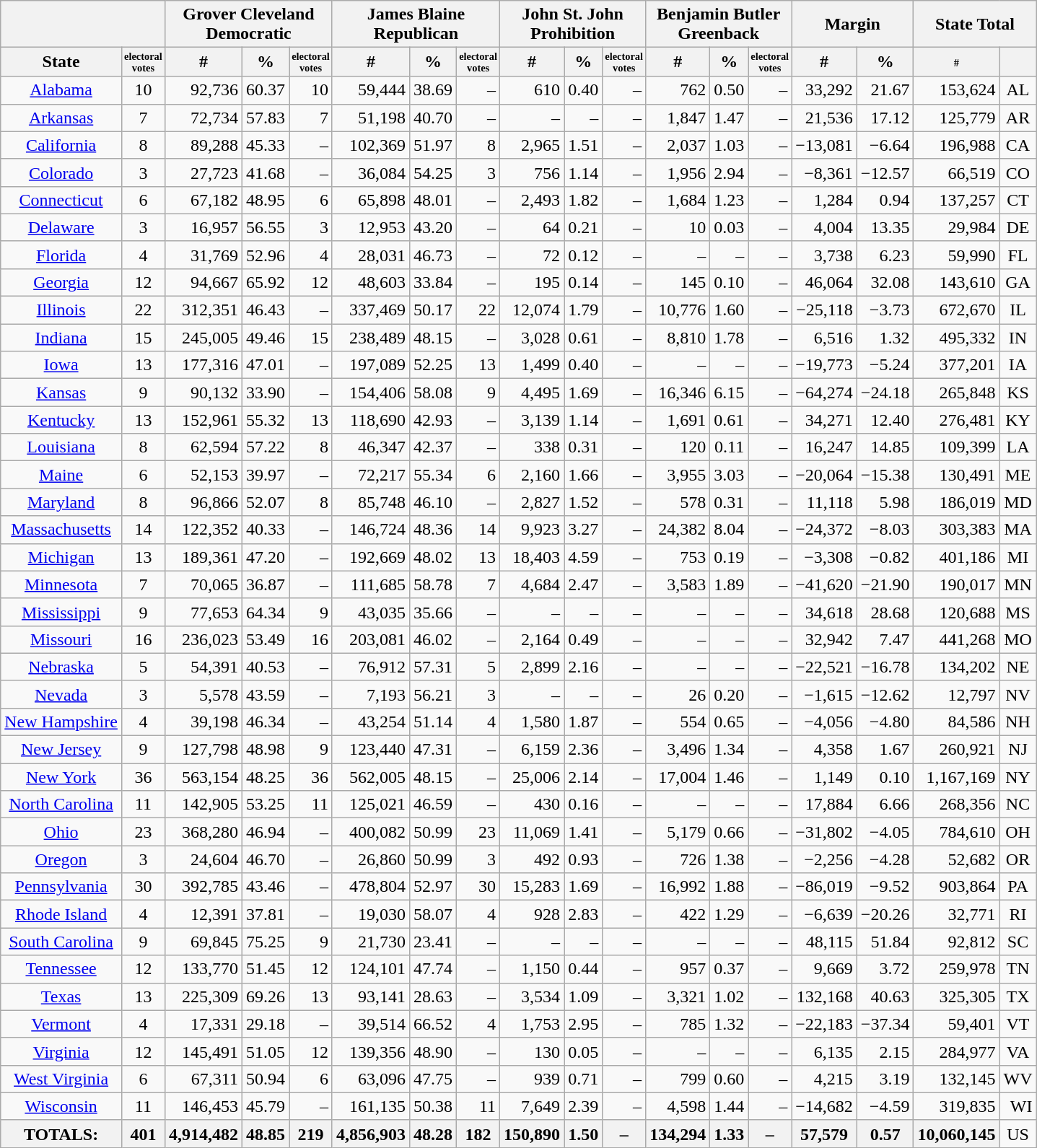<table class="wikitable sortable" style="text-align:right">
<tr>
<th colspan=2></th>
<th style="text-align:center;" colspan="3">Grover Cleveland<br>Democratic</th>
<th style="text-align:center;" colspan="3">James Blaine<br>Republican</th>
<th style="text-align:center;" colspan="3">John St. John<br>Prohibition</th>
<th style="text-align:center;" colspan="3">Benjamin Butler <br>Greenback</th>
<th style="text-align:center;" colspan="2">Margin</th>
<th style="text-align:center;" colspan="2">State Total</th>
</tr>
<tr>
<th align=center>State</th>
<th style="text-align:center; font-size: 60%" data-sort-type="number">electoral<br>votes</th>
<th style="text-align:center;" data-sort- type="number">#</th>
<th style="text-align:center;" data-sort- type="number">%</th>
<th style="text-align:center; font-size: 60%" data-sort-type="number">electoral<br>votes</th>
<th style="text-align:center;" data-sort- type="number">#</th>
<th style="text-align:center;" data-sort- type="number">%</th>
<th style="text-align:center; font-size: 60%" data-sort-type="number">electoral<br>votes</th>
<th style="text-align:center;" data-sort- type="number">#</th>
<th style="text-align:center;" data-sort- type="number">%</th>
<th style="text-align:center; font-size: 60%" data-sort-type="number">electoral<br>votes</th>
<th style="text-align:center;" data-sort- type="number">#</th>
<th style="text-align:center;" data-sort- type="number">%</th>
<th style="text-align:center; font-size: 60%" data-sort-type="number">electoral<br>votes</th>
<th style="text-align:center;" data-sort- type="number">#</th>
<th style="text-align:center;" data-sort- type="number">%</th>
<th style="text-align:center; font-size: 60%" data-sort-type="number">#</th>
<th></th>
</tr>
<tr>
<td style="text-align:center;"><a href='#'>Alabama</a></td>
<td style="text-align:center;">10</td>
<td>92,736</td>
<td>60.37</td>
<td>10</td>
<td>59,444</td>
<td>38.69</td>
<td>–</td>
<td>610</td>
<td>0.40</td>
<td>–</td>
<td>762</td>
<td>0.50</td>
<td>–</td>
<td>33,292</td>
<td>21.67</td>
<td>153,624</td>
<td style="text-align:center;">AL</td>
</tr>
<tr>
<td style="text-align:center;"><a href='#'>Arkansas</a></td>
<td style="text-align:center;">7</td>
<td>72,734</td>
<td>57.83</td>
<td>7</td>
<td>51,198</td>
<td>40.70</td>
<td>–</td>
<td>–</td>
<td>–</td>
<td>–</td>
<td>1,847</td>
<td>1.47</td>
<td>–</td>
<td>21,536</td>
<td>17.12</td>
<td>125,779</td>
<td style="text-align:center;">AR</td>
</tr>
<tr>
<td style="text-align:center;"><a href='#'>California</a></td>
<td style="text-align:center;">8</td>
<td>89,288</td>
<td>45.33</td>
<td>–</td>
<td>102,369</td>
<td>51.97</td>
<td>8</td>
<td>2,965</td>
<td>1.51</td>
<td>–</td>
<td>2,037</td>
<td>1.03</td>
<td>–</td>
<td>−13,081</td>
<td>−6.64</td>
<td>196,988</td>
<td style="text-align:center;">CA</td>
</tr>
<tr>
<td style="text-align:center;"><a href='#'>Colorado</a></td>
<td style="text-align:center;">3</td>
<td>27,723</td>
<td>41.68</td>
<td>–</td>
<td>36,084</td>
<td>54.25</td>
<td>3</td>
<td>756</td>
<td>1.14</td>
<td>–</td>
<td>1,956</td>
<td>2.94</td>
<td>–</td>
<td>−8,361</td>
<td>−12.57</td>
<td>66,519</td>
<td style="text-align:center;">CO</td>
</tr>
<tr>
<td style="text-align:center;"><a href='#'>Connecticut</a></td>
<td style="text-align:center;">6</td>
<td>67,182</td>
<td>48.95</td>
<td>6</td>
<td>65,898</td>
<td>48.01</td>
<td>–</td>
<td>2,493</td>
<td>1.82</td>
<td>–</td>
<td>1,684</td>
<td>1.23</td>
<td>–</td>
<td>1,284</td>
<td>0.94</td>
<td>137,257</td>
<td style="text-align:center;">CT</td>
</tr>
<tr>
<td style="text-align:center;"><a href='#'>Delaware</a></td>
<td style="text-align:center;">3</td>
<td>16,957</td>
<td>56.55</td>
<td>3</td>
<td>12,953</td>
<td>43.20</td>
<td>–</td>
<td>64</td>
<td>0.21</td>
<td>–</td>
<td>10</td>
<td>0.03</td>
<td>–</td>
<td>4,004</td>
<td>13.35</td>
<td>29,984</td>
<td style="text-align:center;">DE</td>
</tr>
<tr>
<td style="text-align:center;"><a href='#'>Florida</a></td>
<td style="text-align:center;">4</td>
<td>31,769</td>
<td>52.96</td>
<td>4</td>
<td>28,031</td>
<td>46.73</td>
<td>–</td>
<td>72</td>
<td>0.12</td>
<td>–</td>
<td>–</td>
<td>–</td>
<td>–</td>
<td>3,738</td>
<td>6.23</td>
<td>59,990</td>
<td style="text-align:center;">FL</td>
</tr>
<tr>
<td style="text-align:center;"><a href='#'>Georgia</a></td>
<td style="text-align:center;">12</td>
<td>94,667</td>
<td>65.92</td>
<td>12</td>
<td>48,603</td>
<td>33.84</td>
<td>–</td>
<td>195</td>
<td>0.14</td>
<td>–</td>
<td>145</td>
<td>0.10</td>
<td>–</td>
<td>46,064</td>
<td>32.08</td>
<td>143,610</td>
<td style="text-align:center;">GA</td>
</tr>
<tr>
<td style="text-align:center;"><a href='#'>Illinois</a></td>
<td style="text-align:center;">22</td>
<td>312,351</td>
<td>46.43</td>
<td>–</td>
<td>337,469</td>
<td>50.17</td>
<td>22</td>
<td>12,074</td>
<td>1.79</td>
<td>–</td>
<td>10,776</td>
<td>1.60</td>
<td>–</td>
<td>−25,118</td>
<td>−3.73</td>
<td>672,670</td>
<td style="text-align:center;">IL</td>
</tr>
<tr>
<td style="text-align:center;"><a href='#'>Indiana</a></td>
<td style="text-align:center;">15</td>
<td>245,005</td>
<td>49.46</td>
<td>15</td>
<td>238,489</td>
<td>48.15</td>
<td>–</td>
<td>3,028</td>
<td>0.61</td>
<td>–</td>
<td>8,810</td>
<td>1.78</td>
<td>–</td>
<td>6,516</td>
<td>1.32</td>
<td>495,332</td>
<td style="text-align:center;">IN</td>
</tr>
<tr>
<td style="text-align:center;"><a href='#'>Iowa</a></td>
<td style="text-align:center;">13</td>
<td>177,316</td>
<td>47.01</td>
<td>–</td>
<td>197,089</td>
<td>52.25</td>
<td>13</td>
<td>1,499</td>
<td>0.40</td>
<td>–</td>
<td>–</td>
<td>–</td>
<td>–</td>
<td>−19,773</td>
<td>−5.24</td>
<td>377,201</td>
<td style="text-align:center;">IA</td>
</tr>
<tr>
<td style="text-align:center;"><a href='#'>Kansas</a></td>
<td style="text-align:center;">9</td>
<td>90,132</td>
<td>33.90</td>
<td>–</td>
<td>154,406</td>
<td>58.08</td>
<td>9</td>
<td>4,495</td>
<td>1.69</td>
<td>–</td>
<td>16,346</td>
<td>6.15</td>
<td>–</td>
<td>−64,274</td>
<td>−24.18</td>
<td>265,848</td>
<td style="text-align:center;">KS</td>
</tr>
<tr>
<td style="text-align:center;"><a href='#'>Kentucky</a></td>
<td style="text-align:center;">13</td>
<td>152,961</td>
<td>55.32</td>
<td>13</td>
<td>118,690</td>
<td>42.93</td>
<td>–</td>
<td>3,139</td>
<td>1.14</td>
<td>–</td>
<td>1,691</td>
<td>0.61</td>
<td>–</td>
<td>34,271</td>
<td>12.40</td>
<td>276,481</td>
<td style="text-align:center;">KY</td>
</tr>
<tr>
<td style="text-align:center;"><a href='#'>Louisiana</a></td>
<td style="text-align:center;">8</td>
<td>62,594</td>
<td>57.22</td>
<td>8</td>
<td>46,347</td>
<td>42.37</td>
<td>–</td>
<td>338</td>
<td>0.31</td>
<td>–</td>
<td>120</td>
<td>0.11</td>
<td>–</td>
<td>16,247</td>
<td>14.85</td>
<td>109,399</td>
<td style="text-align:center;">LA</td>
</tr>
<tr>
<td style="text-align:center;"><a href='#'>Maine</a></td>
<td style="text-align:center;">6</td>
<td>52,153</td>
<td>39.97</td>
<td>–</td>
<td>72,217</td>
<td>55.34</td>
<td>6</td>
<td>2,160</td>
<td>1.66</td>
<td>–</td>
<td>3,955</td>
<td>3.03</td>
<td>–</td>
<td>−20,064</td>
<td>−15.38</td>
<td>130,491</td>
<td style="text-align:center;">ME</td>
</tr>
<tr>
<td style="text-align:center;"><a href='#'>Maryland</a></td>
<td style="text-align:center;">8</td>
<td>96,866</td>
<td>52.07</td>
<td>8</td>
<td>85,748</td>
<td>46.10</td>
<td>–</td>
<td>2,827</td>
<td>1.52</td>
<td>–</td>
<td>578</td>
<td>0.31</td>
<td>–</td>
<td>11,118</td>
<td>5.98</td>
<td>186,019</td>
<td style="text-align:center;">MD</td>
</tr>
<tr>
<td style="text-align:center;"><a href='#'>Massachusetts</a></td>
<td style="text-align:center;">14</td>
<td>122,352</td>
<td>40.33</td>
<td>–</td>
<td>146,724</td>
<td>48.36</td>
<td>14</td>
<td>9,923</td>
<td>3.27</td>
<td>–</td>
<td>24,382</td>
<td>8.04</td>
<td>–</td>
<td>−24,372</td>
<td>−8.03</td>
<td>303,383</td>
<td style="text-align:center;">MA</td>
</tr>
<tr>
<td style="text-align:center;"><a href='#'>Michigan</a></td>
<td style="text-align:center;">13</td>
<td>189,361</td>
<td>47.20</td>
<td>–</td>
<td>192,669</td>
<td>48.02</td>
<td>13</td>
<td>18,403</td>
<td>4.59</td>
<td>–</td>
<td>753</td>
<td>0.19</td>
<td>–</td>
<td>−3,308</td>
<td>−0.82</td>
<td>401,186</td>
<td style="text-align:center;">MI</td>
</tr>
<tr>
<td style="text-align:center;"><a href='#'>Minnesota</a></td>
<td style="text-align:center;">7</td>
<td>70,065</td>
<td>36.87</td>
<td>–</td>
<td>111,685</td>
<td>58.78</td>
<td>7</td>
<td>4,684</td>
<td>2.47</td>
<td>–</td>
<td>3,583</td>
<td>1.89</td>
<td>–</td>
<td>−41,620</td>
<td>−21.90</td>
<td>190,017</td>
<td style="text-align:center;">MN</td>
</tr>
<tr>
<td style="text-align:center;"><a href='#'>Mississippi</a></td>
<td style="text-align:center;">9</td>
<td>77,653</td>
<td>64.34</td>
<td>9</td>
<td>43,035</td>
<td>35.66</td>
<td>–</td>
<td>–</td>
<td>–</td>
<td>–</td>
<td>–</td>
<td>–</td>
<td>–</td>
<td>34,618</td>
<td>28.68</td>
<td>120,688</td>
<td style="text-align:center;">MS</td>
</tr>
<tr>
<td style="text-align:center;"><a href='#'>Missouri</a></td>
<td style="text-align:center;">16</td>
<td>236,023</td>
<td>53.49</td>
<td>16</td>
<td>203,081</td>
<td>46.02</td>
<td>–</td>
<td>2,164</td>
<td>0.49</td>
<td>–</td>
<td>–</td>
<td>–</td>
<td>–</td>
<td>32,942</td>
<td>7.47</td>
<td>441,268</td>
<td style="text-align:center;">MO</td>
</tr>
<tr>
<td style="text-align:center;"><a href='#'>Nebraska</a></td>
<td style="text-align:center;">5</td>
<td>54,391</td>
<td>40.53</td>
<td>–</td>
<td>76,912</td>
<td>57.31</td>
<td>5</td>
<td>2,899</td>
<td>2.16</td>
<td>–</td>
<td>–</td>
<td>–</td>
<td>–</td>
<td>−22,521</td>
<td>−16.78</td>
<td>134,202</td>
<td style="text-align:center;">NE</td>
</tr>
<tr>
<td style="text-align:center;"><a href='#'>Nevada</a></td>
<td style="text-align:center;">3</td>
<td>5,578</td>
<td>43.59</td>
<td>–</td>
<td>7,193</td>
<td>56.21</td>
<td>3</td>
<td>–</td>
<td>–</td>
<td>–</td>
<td>26</td>
<td>0.20</td>
<td>–</td>
<td>−1,615</td>
<td>−12.62</td>
<td>12,797</td>
<td style="text-align:center;">NV</td>
</tr>
<tr>
<td style="text-align:center;"><a href='#'>New Hampshire</a></td>
<td style="text-align:center;">4</td>
<td>39,198</td>
<td>46.34</td>
<td>–</td>
<td>43,254</td>
<td>51.14</td>
<td>4</td>
<td>1,580</td>
<td>1.87</td>
<td>–</td>
<td>554</td>
<td>0.65</td>
<td>–</td>
<td>−4,056</td>
<td>−4.80</td>
<td>84,586</td>
<td style="text-align:center;">NH</td>
</tr>
<tr>
<td style="text-align:center;"><a href='#'>New Jersey</a></td>
<td style="text-align:center;">9</td>
<td>127,798</td>
<td>48.98</td>
<td>9</td>
<td>123,440</td>
<td>47.31</td>
<td>–</td>
<td>6,159</td>
<td>2.36</td>
<td>–</td>
<td>3,496</td>
<td>1.34</td>
<td>–</td>
<td>4,358</td>
<td>1.67</td>
<td>260,921</td>
<td style="text-align:center;">NJ</td>
</tr>
<tr>
<td style="text-align:center;"><a href='#'>New York</a></td>
<td style="text-align:center;">36</td>
<td>563,154</td>
<td>48.25</td>
<td>36</td>
<td>562,005</td>
<td>48.15</td>
<td>–</td>
<td>25,006</td>
<td>2.14</td>
<td>–</td>
<td>17,004</td>
<td>1.46</td>
<td>–</td>
<td>1,149</td>
<td>0.10</td>
<td>1,167,169</td>
<td style="text-align:center;">NY</td>
</tr>
<tr>
<td style="text-align:center;"><a href='#'>North Carolina</a></td>
<td style="text-align:center;">11</td>
<td>142,905</td>
<td>53.25</td>
<td>11</td>
<td>125,021</td>
<td>46.59</td>
<td>–</td>
<td>430</td>
<td>0.16</td>
<td>–</td>
<td>–</td>
<td>–</td>
<td>–</td>
<td>17,884</td>
<td>6.66</td>
<td>268,356</td>
<td style="text-align:center;">NC</td>
</tr>
<tr>
<td style="text-align:center;"><a href='#'>Ohio</a></td>
<td style="text-align:center;">23</td>
<td>368,280</td>
<td>46.94</td>
<td>–</td>
<td>400,082</td>
<td>50.99</td>
<td>23</td>
<td>11,069</td>
<td>1.41</td>
<td>–</td>
<td>5,179</td>
<td>0.66</td>
<td>–</td>
<td>−31,802</td>
<td>−4.05</td>
<td>784,610</td>
<td style="text-align:center;">OH</td>
</tr>
<tr>
<td style="text-align:center;"><a href='#'>Oregon</a></td>
<td style="text-align:center;">3</td>
<td>24,604</td>
<td>46.70</td>
<td>–</td>
<td>26,860</td>
<td>50.99</td>
<td>3</td>
<td>492</td>
<td>0.93</td>
<td>–</td>
<td>726</td>
<td>1.38</td>
<td>–</td>
<td>−2,256</td>
<td>−4.28</td>
<td>52,682</td>
<td style="text-align:center;">OR</td>
</tr>
<tr>
<td style="text-align:center;"><a href='#'>Pennsylvania</a></td>
<td style="text-align:center;">30</td>
<td>392,785</td>
<td>43.46</td>
<td>–</td>
<td>478,804</td>
<td>52.97</td>
<td>30</td>
<td>15,283</td>
<td>1.69</td>
<td>–</td>
<td>16,992</td>
<td>1.88</td>
<td>–</td>
<td>−86,019</td>
<td>−9.52</td>
<td>903,864</td>
<td style="text-align:center;">PA</td>
</tr>
<tr>
<td style="text-align:center;"><a href='#'>Rhode Island</a></td>
<td style="text-align:center;">4</td>
<td>12,391</td>
<td>37.81</td>
<td>–</td>
<td>19,030</td>
<td>58.07</td>
<td>4</td>
<td>928</td>
<td>2.83</td>
<td>–</td>
<td>422</td>
<td>1.29</td>
<td>–</td>
<td>−6,639</td>
<td>−20.26</td>
<td>32,771</td>
<td style="text-align:center;">RI</td>
</tr>
<tr>
<td style="text-align:center;"><a href='#'>South Carolina</a></td>
<td style="text-align:center;">9</td>
<td>69,845</td>
<td>75.25</td>
<td>9</td>
<td>21,730</td>
<td>23.41</td>
<td>–</td>
<td>–</td>
<td>–</td>
<td>–</td>
<td>–</td>
<td>–</td>
<td>–</td>
<td>48,115</td>
<td>51.84</td>
<td>92,812</td>
<td style="text-align:center;">SC</td>
</tr>
<tr>
<td style="text-align:center;"><a href='#'>Tennessee</a></td>
<td style="text-align:center;">12</td>
<td>133,770</td>
<td>51.45</td>
<td>12</td>
<td>124,101</td>
<td>47.74</td>
<td>–</td>
<td>1,150</td>
<td>0.44</td>
<td>–</td>
<td>957</td>
<td>0.37</td>
<td>–</td>
<td>9,669</td>
<td>3.72</td>
<td>259,978</td>
<td style="text-align:center;">TN</td>
</tr>
<tr>
<td style="text-align:center;"><a href='#'>Texas</a></td>
<td style="text-align:center;">13</td>
<td>225,309</td>
<td>69.26</td>
<td>13</td>
<td>93,141</td>
<td>28.63</td>
<td>–</td>
<td>3,534</td>
<td>1.09</td>
<td>–</td>
<td>3,321</td>
<td>1.02</td>
<td>–</td>
<td>132,168</td>
<td>40.63</td>
<td>325,305</td>
<td style="text-align:center;">TX</td>
</tr>
<tr>
<td style="text-align:center;"><a href='#'>Vermont</a></td>
<td style="text-align:center;">4</td>
<td>17,331</td>
<td>29.18</td>
<td>–</td>
<td>39,514</td>
<td>66.52</td>
<td>4</td>
<td>1,753</td>
<td>2.95</td>
<td>–</td>
<td>785</td>
<td>1.32</td>
<td>–</td>
<td>−22,183</td>
<td>−37.34</td>
<td>59,401</td>
<td style="text-align:center;">VT</td>
</tr>
<tr>
<td style="text-align:center;"><a href='#'>Virginia</a></td>
<td style="text-align:center;">12</td>
<td>145,491</td>
<td>51.05</td>
<td>12</td>
<td>139,356</td>
<td>48.90</td>
<td>–</td>
<td>130</td>
<td>0.05</td>
<td>–</td>
<td>–</td>
<td>–</td>
<td>–</td>
<td>6,135</td>
<td>2.15</td>
<td>284,977</td>
<td style="text-align:center;">VA</td>
</tr>
<tr>
<td style="text-align:center;"><a href='#'>West Virginia</a></td>
<td style="text-align:center;">6</td>
<td>67,311</td>
<td>50.94</td>
<td>6</td>
<td>63,096</td>
<td>47.75</td>
<td>–</td>
<td>939</td>
<td>0.71</td>
<td>–</td>
<td>799</td>
<td>0.60</td>
<td>–</td>
<td>4,215</td>
<td>3.19</td>
<td>132,145</td>
<td style="text-align:center;">WV</td>
</tr>
<tr>
<td style="text-align:center;"><a href='#'>Wisconsin</a></td>
<td style="text-align:center;">11</td>
<td>146,453</td>
<td>45.79</td>
<td>–</td>
<td>161,135</td>
<td>50.38</td>
<td>11</td>
<td>7,649</td>
<td>2.39</td>
<td>–</td>
<td>4,598</td>
<td>1.44</td>
<td>–</td>
<td>−14,682</td>
<td>−4.59</td>
<td>319,835</td>
<td style="text-align:right;">WI</td>
</tr>
<tr>
<th>TOTALS:</th>
<th>401</th>
<th>4,914,482</th>
<th>48.85</th>
<th>219</th>
<th>4,856,903</th>
<th>48.28</th>
<th>182</th>
<th>150,890</th>
<th>1.50</th>
<th>–</th>
<th>134,294</th>
<th>1.33</th>
<th>–</th>
<th>57,579</th>
<th>0.57</th>
<th>10,060,145</th>
<td style="text-align:center;">US</td>
</tr>
</table>
